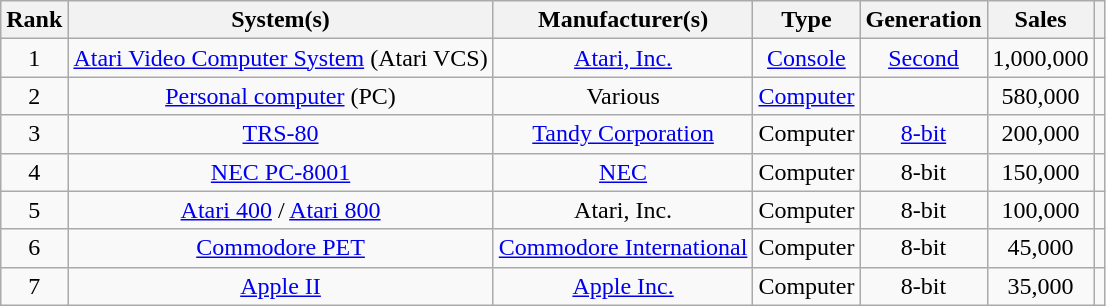<table class="wikitable sortable" style="text-align:center">
<tr>
<th>Rank</th>
<th>System(s)</th>
<th>Manufacturer(s)</th>
<th>Type</th>
<th>Generation</th>
<th>Sales</th>
<th class="unsortable"></th>
</tr>
<tr>
<td>1</td>
<td><a href='#'>Atari Video Computer System</a> (Atari VCS)</td>
<td><a href='#'>Atari, Inc.</a></td>
<td><a href='#'>Console</a></td>
<td><a href='#'>Second</a></td>
<td>1,000,000</td>
<td></td>
</tr>
<tr>
<td>2</td>
<td><a href='#'>Personal computer</a> (PC)</td>
<td>Various</td>
<td><a href='#'>Computer</a></td>
<td></td>
<td>580,000</td>
<td></td>
</tr>
<tr>
<td>3</td>
<td><a href='#'>TRS-80</a></td>
<td><a href='#'>Tandy Corporation</a></td>
<td>Computer</td>
<td><a href='#'>8-bit</a></td>
<td>200,000</td>
<td></td>
</tr>
<tr>
<td>4</td>
<td><a href='#'>NEC PC-8001</a></td>
<td><a href='#'>NEC</a></td>
<td>Computer</td>
<td>8-bit</td>
<td>150,000</td>
<td></td>
</tr>
<tr>
<td>5</td>
<td><a href='#'>Atari 400</a> / <a href='#'>Atari 800</a></td>
<td>Atari, Inc.</td>
<td>Computer</td>
<td>8-bit</td>
<td>100,000</td>
<td></td>
</tr>
<tr>
<td>6</td>
<td><a href='#'>Commodore PET</a></td>
<td><a href='#'>Commodore International</a></td>
<td>Computer</td>
<td>8-bit</td>
<td>45,000</td>
<td></td>
</tr>
<tr>
<td>7</td>
<td><a href='#'>Apple II</a></td>
<td><a href='#'>Apple Inc.</a></td>
<td>Computer</td>
<td>8-bit</td>
<td>35,000</td>
<td></td>
</tr>
</table>
